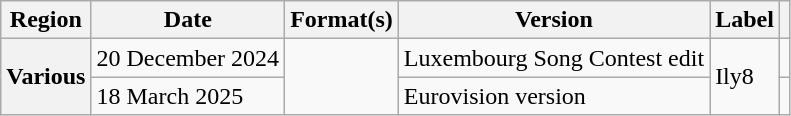<table class="wikitable plainrowheaders">
<tr>
<th scope="col">Region</th>
<th scope="col">Date</th>
<th scope="col">Format(s)</th>
<th scope="col">Version</th>
<th scope="col">Label</th>
<th scope="col"></th>
</tr>
<tr>
<th scope="row" rowspan="2">Various</th>
<td>20 December 2024</td>
<td rowspan="2"></td>
<td>Luxembourg Song Contest edit</td>
<td rowspan="2">Ily8</td>
<td></td>
</tr>
<tr>
<td>18 March 2025</td>
<td>Eurovision version</td>
<td></td>
</tr>
</table>
